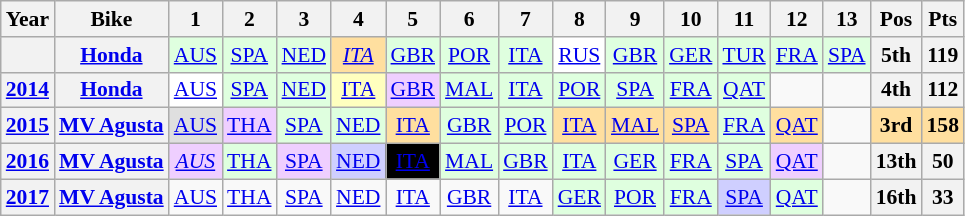<table class="wikitable" style="text-align:center; font-size:90%">
<tr>
<th>Year</th>
<th>Bike</th>
<th>1</th>
<th>2</th>
<th>3</th>
<th>4</th>
<th>5</th>
<th>6</th>
<th>7</th>
<th>8</th>
<th>9</th>
<th>10</th>
<th>11</th>
<th>12</th>
<th>13</th>
<th>Pos</th>
<th>Pts</th>
</tr>
<tr>
<th></th>
<th><a href='#'>Honda</a></th>
<td style="background:#dfffdf;"><a href='#'>AUS</a><br></td>
<td style="background:#dfffdf;"><a href='#'>SPA</a><br></td>
<td style="background:#dfffdf;"><a href='#'>NED</a><br></td>
<td style="background:#ffdf9f;"><em><a href='#'>ITA</a></em><br></td>
<td style="background:#dfffdf;"><a href='#'>GBR</a><br></td>
<td style="background:#dfffdf;"><a href='#'>POR</a><br></td>
<td style="background:#dfffdf;"><a href='#'>ITA</a><br></td>
<td style="background:#FFFFFF;"><a href='#'>RUS</a><br></td>
<td style="background:#dfffdf;"><a href='#'>GBR</a><br></td>
<td style="background:#dfffdf;"><a href='#'>GER</a><br></td>
<td style="background:#dfffdf;"><a href='#'>TUR</a><br></td>
<td style="background:#dfffdf;"><a href='#'>FRA</a><br></td>
<td style="background:#dfffdf;"><a href='#'>SPA</a><br></td>
<th>5th</th>
<th>119</th>
</tr>
<tr>
<th><a href='#'>2014</a></th>
<th><a href='#'>Honda</a></th>
<td style="background:#FFFFFF;"><a href='#'>AUS</a><br></td>
<td style="background:#dfffdf;"><a href='#'>SPA</a><br></td>
<td style="background:#dfffdf;"><a href='#'>NED</a><br></td>
<td style="background:#ffffbf;"><a href='#'>ITA</a><br></td>
<td style="background:#efcfff;"><a href='#'>GBR</a><br></td>
<td style="background:#dfffdf;"><a href='#'>MAL</a><br></td>
<td style="background:#dfffdf;"><a href='#'>ITA</a><br></td>
<td style="background:#dfffdf;"><a href='#'>POR</a><br></td>
<td style="background:#dfffdf;"><a href='#'>SPA</a><br></td>
<td style="background:#dfffdf;"><a href='#'>FRA</a><br></td>
<td style="background:#dfffdf;"><a href='#'>QAT</a><br></td>
<td></td>
<td></td>
<th>4th</th>
<th>112</th>
</tr>
<tr>
<th><a href='#'>2015</a></th>
<th><a href='#'>MV Agusta</a></th>
<td style="background:#DFDFDF;"><a href='#'>AUS</a><br></td>
<td style="background:#EFCFFF;"><a href='#'>THA</a><br></td>
<td style="background:#DFFFDF;"><a href='#'>SPA</a><br></td>
<td style="background:#DFFFDF;"><a href='#'>NED</a><br></td>
<td style="background:#FFDF9F;"><a href='#'>ITA</a><br></td>
<td style="background:#DFFFDF;"><a href='#'>GBR</a><br></td>
<td style="background:#DFFFDF;"><a href='#'>POR</a><br></td>
<td style="background:#FFDF9F;"><a href='#'>ITA</a><br></td>
<td style="background:#FFDF9F;"><a href='#'>MAL</a><br></td>
<td style="background:#FFDF9F;"><a href='#'>SPA</a><br></td>
<td style="background:#DFFFDF;"><a href='#'>FRA</a><br></td>
<td style="background:#FFDF9F;"><a href='#'>QAT</a><br></td>
<td></td>
<th style="background:#FFDF9F;">3rd</th>
<th style="background:#FFDF9F;">158</th>
</tr>
<tr>
<th><a href='#'>2016</a></th>
<th><a href='#'>MV Agusta</a></th>
<td style="background:#EFCFFF;"><em><a href='#'>AUS</a></em><br></td>
<td style="background:#DFFFDF;"><a href='#'>THA</a><br></td>
<td style="background:#EFCFFF;"><a href='#'>SPA</a><br></td>
<td style="background:#CFCFFF;"><a href='#'>NED</a><br></td>
<td style="background:#000000; color:white;"><a href='#'><span>ITA</span></a><br></td>
<td style="background:#DFFFDF;"><a href='#'>MAL</a><br></td>
<td style="background:#DFFFDF;"><a href='#'>GBR</a><br></td>
<td style="background:#DFFFDF;"><a href='#'>ITA</a><br></td>
<td style="background:#DFFFDF;"><a href='#'>GER</a><br></td>
<td style="background:#DFFFDF;"><a href='#'>FRA</a><br></td>
<td style="background:#DFFFDF;"><a href='#'>SPA</a><br></td>
<td style="background:#EFCFFF;"><a href='#'>QAT</a><br></td>
<td></td>
<th>13th</th>
<th>50</th>
</tr>
<tr>
<th><a href='#'>2017</a></th>
<th><a href='#'>MV Agusta</a></th>
<td><a href='#'>AUS</a></td>
<td><a href='#'>THA</a></td>
<td><a href='#'>SPA</a></td>
<td><a href='#'>NED</a></td>
<td><a href='#'>ITA</a></td>
<td><a href='#'>GBR</a></td>
<td><a href='#'>ITA</a></td>
<td style="background:#DFFFDF;"><a href='#'>GER</a><br></td>
<td style="background:#DFFFDF;"><a href='#'>POR</a><br></td>
<td style="background:#DFFFDF;"><a href='#'>FRA</a><br></td>
<td style="background:#CFCFFF;"><a href='#'>SPA</a><br></td>
<td style="background:#DFFFDF;"><a href='#'>QAT</a><br></td>
<td></td>
<th>16th</th>
<th>33</th>
</tr>
</table>
